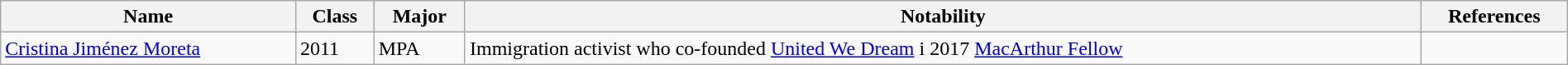<table class="wikitable" style="width:100%;">
<tr>
<th>Name</th>
<th>Class</th>
<th>Major</th>
<th>Notability</th>
<th>References</th>
</tr>
<tr>
<td><a href='#'>Cristina Jiménez Moreta</a></td>
<td>2011</td>
<td>MPA</td>
<td>Immigration activist who co-founded <a href='#'>United We Dream</a> i  2017 <a href='#'>MacArthur Fellow</a></td>
<td></td>
</tr>
</table>
